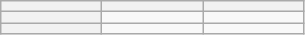<table class="wikitable" style="text-align:center">
<tr>
<th></th>
<th scope="col" style="width:60px;"></th>
<th scope="col" style="width:60px;"></th>
</tr>
<tr>
<th scope="row" style="width:60px;"></th>
<td></td>
<td></td>
</tr>
<tr>
<th scope="row"></th>
<td></td>
<td></td>
</tr>
</table>
